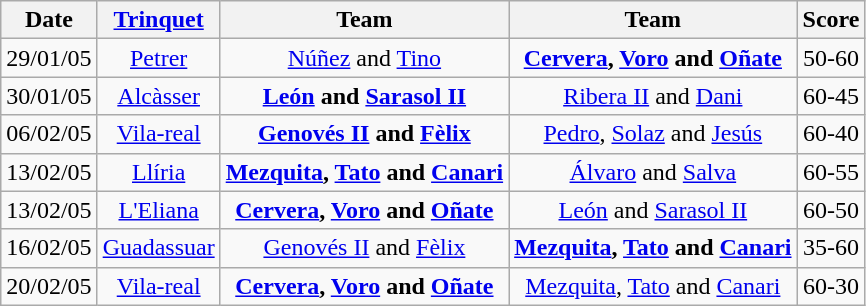<table class="wikitable">
<tr>
<th>Date</th>
<th><a href='#'>Trinquet</a></th>
<th>Team</th>
<th>Team</th>
<th>Score</th>
</tr>
<tr align="center">
<td>29/01/05</td>
<td><a href='#'>Petrer</a></td>
<td><a href='#'>Núñez</a> and <a href='#'>Tino</a></td>
<td><strong><a href='#'>Cervera</a>, <a href='#'>Voro</a> and <a href='#'>Oñate</a></strong></td>
<td>50-60</td>
</tr>
<tr align="center">
<td>30/01/05</td>
<td><a href='#'>Alcàsser</a></td>
<td><strong><a href='#'>León</a> and <a href='#'>Sarasol II</a></strong></td>
<td><a href='#'>Ribera II</a> and <a href='#'>Dani</a></td>
<td>60-45</td>
</tr>
<tr align="center">
<td>06/02/05</td>
<td><a href='#'>Vila-real</a></td>
<td><strong><a href='#'>Genovés II</a> and <a href='#'>Fèlix</a></strong></td>
<td><a href='#'>Pedro</a>, <a href='#'>Solaz</a> and <a href='#'>Jesús</a></td>
<td>60-40</td>
</tr>
<tr align="center">
<td>13/02/05</td>
<td><a href='#'>Llíria</a></td>
<td><strong><a href='#'>Mezquita</a>, <a href='#'>Tato</a> and <a href='#'>Canari</a></strong></td>
<td><a href='#'>Álvaro</a> and <a href='#'>Salva</a></td>
<td>60-55</td>
</tr>
<tr align="center">
<td>13/02/05</td>
<td><a href='#'>L'Eliana</a></td>
<td><strong><a href='#'>Cervera</a>, <a href='#'>Voro</a> and <a href='#'>Oñate</a></strong></td>
<td><a href='#'>León</a> and <a href='#'>Sarasol II</a></td>
<td>60-50</td>
</tr>
<tr align="center">
<td>16/02/05</td>
<td><a href='#'>Guadassuar</a></td>
<td><a href='#'>Genovés II</a> and <a href='#'>Fèlix</a></td>
<td><strong><a href='#'>Mezquita</a>, <a href='#'>Tato</a> and <a href='#'>Canari</a> </strong></td>
<td>35-60</td>
</tr>
<tr align="center">
<td>20/02/05</td>
<td><a href='#'>Vila-real</a></td>
<td><strong><a href='#'>Cervera</a>, <a href='#'>Voro</a> and <a href='#'>Oñate</a></strong></td>
<td><a href='#'>Mezquita</a>, <a href='#'>Tato</a> and <a href='#'>Canari</a></td>
<td>60-30</td>
</tr>
</table>
